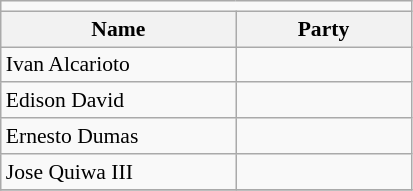<table class=wikitable style="font-size:90%">
<tr>
<td colspan=4 bgcolor=></td>
</tr>
<tr>
<th width=150px>Name</th>
<th colspan=2 width=110px>Party</th>
</tr>
<tr>
<td>Ivan Alcarioto</td>
<td></td>
</tr>
<tr>
<td>Edison David</td>
<td></td>
</tr>
<tr>
<td>Ernesto Dumas</td>
<td></td>
</tr>
<tr>
<td>Jose Quiwa III</td>
<td></td>
</tr>
<tr>
</tr>
</table>
